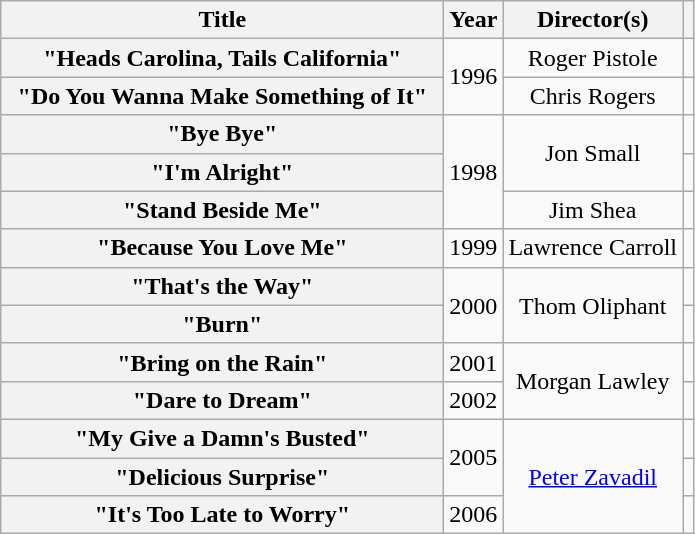<table class="wikitable plainrowheaders" style="text-align:center;">
<tr>
<th scope="col" style="width:18em;">Title</th>
<th scope="col">Year</th>
<th scope="col">Director(s)</th>
<th></th>
</tr>
<tr>
<th scope="row">"Heads Carolina, Tails California"</th>
<td rowspan="2">1996</td>
<td>Roger Pistole</td>
<td></td>
</tr>
<tr>
<th scope="row">"Do You Wanna Make Something of It"</th>
<td>Chris Rogers</td>
<td></td>
</tr>
<tr>
<th scope="row">"Bye Bye"</th>
<td rowspan="3">1998</td>
<td rowspan="2">Jon Small</td>
<td></td>
</tr>
<tr>
<th scope="row">"I'm Alright"</th>
<td></td>
</tr>
<tr>
<th scope="row">"Stand Beside Me"</th>
<td>Jim Shea</td>
<td></td>
</tr>
<tr>
<th scope="row">"Because You Love Me"</th>
<td>1999</td>
<td>Lawrence Carroll</td>
<td></td>
</tr>
<tr>
<th scope="row">"That's the Way"</th>
<td rowspan="2">2000</td>
<td rowspan="2">Thom Oliphant</td>
<td></td>
</tr>
<tr>
<th scope="row">"Burn"</th>
<td></td>
</tr>
<tr>
<th scope="row">"Bring on the Rain"</th>
<td>2001</td>
<td rowspan="2">Morgan Lawley</td>
<td></td>
</tr>
<tr>
<th scope="row">"Dare to Dream"</th>
<td>2002</td>
<td></td>
</tr>
<tr>
<th scope="row">"My Give a Damn's Busted"</th>
<td rowspan="2">2005</td>
<td rowspan="3"><a href='#'>Peter Zavadil</a></td>
<td></td>
</tr>
<tr>
<th scope="row">"Delicious Surprise"</th>
<td></td>
</tr>
<tr>
<th scope="row">"It's Too Late to Worry"</th>
<td>2006</td>
<td></td>
</tr>
</table>
